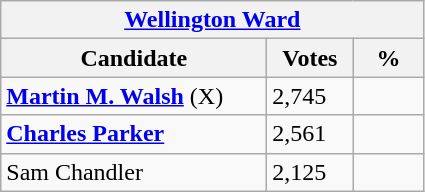<table class="wikitable">
<tr>
<th colspan="3"><a href='#'>Wellington Ward</a></th>
</tr>
<tr>
<th style="width: 170px">Candidate</th>
<th style="width: 50px">Votes</th>
<th style="width: 40px">%</th>
</tr>
<tr>
<td><strong><a href='#'>Martin M. Walsh</a></strong> (X)</td>
<td>2,745</td>
<td></td>
</tr>
<tr>
<td><strong><a href='#'>Charles Parker</a></strong></td>
<td>2,561</td>
<td></td>
</tr>
<tr>
<td>Sam Chandler</td>
<td>2,125</td>
<td></td>
</tr>
</table>
